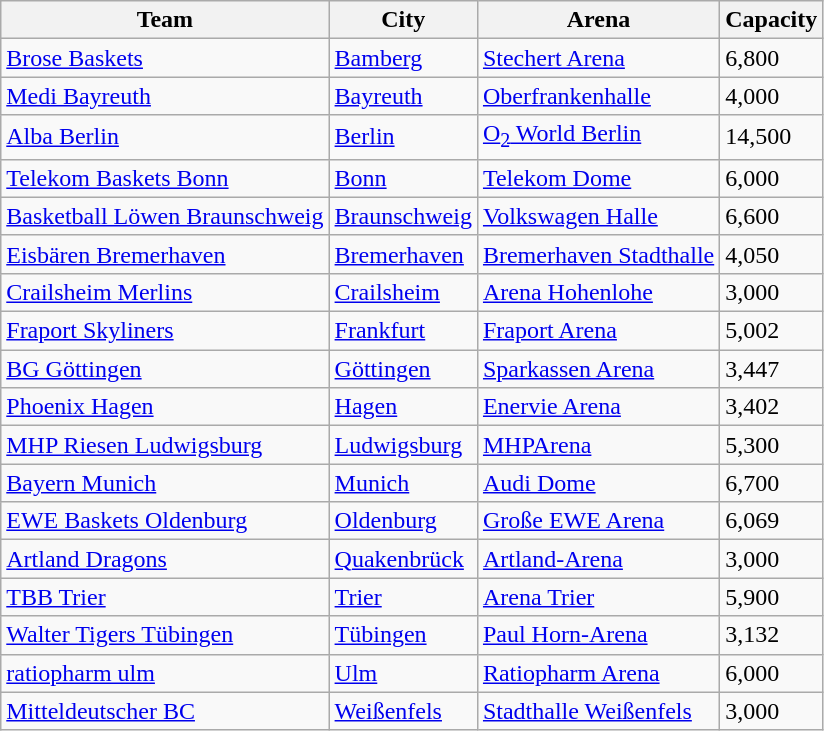<table class="wikitable sortable" style="margin:1em 2em 1em 1em;">
<tr>
<th>Team</th>
<th>City</th>
<th>Arena</th>
<th>Capacity</th>
</tr>
<tr>
<td><a href='#'>Brose Baskets</a></td>
<td><a href='#'>Bamberg</a></td>
<td><a href='#'>Stechert Arena</a></td>
<td>6,800</td>
</tr>
<tr>
<td><a href='#'>Medi Bayreuth</a></td>
<td><a href='#'>Bayreuth</a></td>
<td><a href='#'>Oberfrankenhalle</a></td>
<td>4,000</td>
</tr>
<tr>
<td><a href='#'>Alba Berlin</a></td>
<td><a href='#'>Berlin</a></td>
<td><a href='#'>O<sub>2</sub> World Berlin</a></td>
<td>14,500</td>
</tr>
<tr>
<td><a href='#'>Telekom Baskets Bonn</a></td>
<td><a href='#'>Bonn</a></td>
<td><a href='#'>Telekom Dome</a></td>
<td>6,000</td>
</tr>
<tr>
<td><a href='#'>Basketball Löwen Braunschweig</a></td>
<td><a href='#'>Braunschweig</a></td>
<td><a href='#'>Volkswagen Halle</a></td>
<td>6,600</td>
</tr>
<tr>
<td><a href='#'>Eisbären Bremerhaven</a></td>
<td><a href='#'>Bremerhaven</a></td>
<td><a href='#'>Bremerhaven Stadthalle</a></td>
<td>4,050</td>
</tr>
<tr>
<td><a href='#'>Crailsheim Merlins</a></td>
<td><a href='#'>Crailsheim</a></td>
<td><a href='#'>Arena Hohenlohe</a></td>
<td>3,000</td>
</tr>
<tr>
<td><a href='#'>Fraport Skyliners</a></td>
<td><a href='#'>Frankfurt</a></td>
<td><a href='#'>Fraport Arena</a></td>
<td>5,002</td>
</tr>
<tr>
<td><a href='#'>BG Göttingen</a></td>
<td><a href='#'>Göttingen</a></td>
<td><a href='#'>Sparkassen Arena</a></td>
<td>3,447</td>
</tr>
<tr>
<td><a href='#'>Phoenix Hagen</a></td>
<td><a href='#'>Hagen</a></td>
<td><a href='#'>Enervie Arena</a></td>
<td>3,402</td>
</tr>
<tr>
<td><a href='#'>MHP Riesen Ludwigsburg</a></td>
<td><a href='#'>Ludwigsburg</a></td>
<td><a href='#'>MHPArena</a></td>
<td>5,300</td>
</tr>
<tr>
<td><a href='#'>Bayern Munich</a></td>
<td><a href='#'>Munich</a></td>
<td><a href='#'>Audi Dome</a></td>
<td>6,700</td>
</tr>
<tr>
<td><a href='#'>EWE Baskets Oldenburg</a></td>
<td><a href='#'>Oldenburg</a></td>
<td><a href='#'>Große EWE Arena</a></td>
<td>6,069</td>
</tr>
<tr>
<td><a href='#'>Artland Dragons</a></td>
<td><a href='#'>Quakenbrück</a></td>
<td><a href='#'>Artland-Arena</a></td>
<td>3,000</td>
</tr>
<tr>
<td><a href='#'>TBB Trier</a></td>
<td><a href='#'>Trier</a></td>
<td><a href='#'>Arena Trier</a></td>
<td>5,900</td>
</tr>
<tr>
<td><a href='#'>Walter Tigers Tübingen</a></td>
<td><a href='#'>Tübingen</a></td>
<td><a href='#'>Paul Horn-Arena</a></td>
<td>3,132</td>
</tr>
<tr>
<td><a href='#'>ratiopharm ulm</a></td>
<td><a href='#'>Ulm</a></td>
<td><a href='#'>Ratiopharm Arena</a></td>
<td>6,000</td>
</tr>
<tr>
<td><a href='#'>Mitteldeutscher BC</a></td>
<td><a href='#'>Weißenfels</a></td>
<td><a href='#'>Stadthalle Weißenfels</a></td>
<td>3,000</td>
</tr>
</table>
